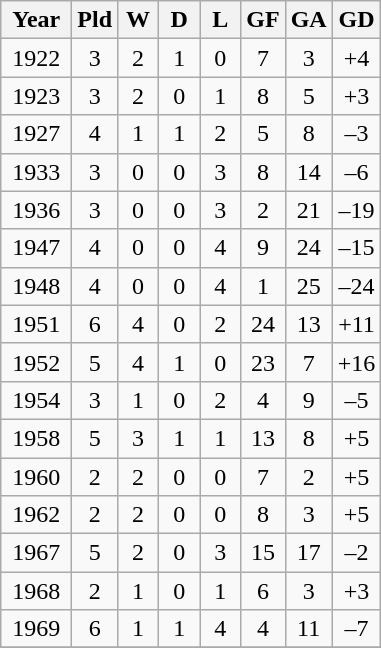<table class="wikitable sortable" style="float:left; text-align:center;">
<tr>
<th width=40>Year</th>
<th width=20>Pld</th>
<th width=20>W</th>
<th width=20>D</th>
<th width=20>L</th>
<th width=20>GF</th>
<th width=20>GA</th>
<th width=20>GD</th>
</tr>
<tr>
<td>1922</td>
<td>3</td>
<td>2</td>
<td>1</td>
<td>0</td>
<td>7</td>
<td>3</td>
<td>+4</td>
</tr>
<tr>
<td>1923</td>
<td>3</td>
<td>2</td>
<td>0</td>
<td>1</td>
<td>8</td>
<td>5</td>
<td>+3</td>
</tr>
<tr>
<td>1927</td>
<td>4</td>
<td>1</td>
<td>1</td>
<td>2</td>
<td>5</td>
<td>8</td>
<td>–3</td>
</tr>
<tr>
<td>1933</td>
<td>3</td>
<td>0</td>
<td>0</td>
<td>3</td>
<td>8</td>
<td>14</td>
<td>–6</td>
</tr>
<tr>
<td>1936</td>
<td>3</td>
<td>0</td>
<td>0</td>
<td>3</td>
<td>2</td>
<td>21</td>
<td>–19</td>
</tr>
<tr>
<td>1947</td>
<td>4</td>
<td>0</td>
<td>0</td>
<td>4</td>
<td>9</td>
<td>24</td>
<td>–15</td>
</tr>
<tr>
<td>1948</td>
<td>4</td>
<td>0</td>
<td>0</td>
<td>4</td>
<td>1</td>
<td>25</td>
<td>–24</td>
</tr>
<tr>
<td>1951</td>
<td>6</td>
<td>4</td>
<td>0</td>
<td>2</td>
<td>24</td>
<td>13</td>
<td>+11</td>
</tr>
<tr>
<td>1952</td>
<td>5</td>
<td>4</td>
<td>1</td>
<td>0</td>
<td>23</td>
<td>7</td>
<td>+16</td>
</tr>
<tr>
<td>1954</td>
<td>3</td>
<td>1</td>
<td>0</td>
<td>2</td>
<td>4</td>
<td>9</td>
<td>–5</td>
</tr>
<tr>
<td>1958</td>
<td>5</td>
<td>3</td>
<td>1</td>
<td>1</td>
<td>13</td>
<td>8</td>
<td>+5</td>
</tr>
<tr>
<td>1960</td>
<td>2</td>
<td>2</td>
<td>0</td>
<td>0</td>
<td>7</td>
<td>2</td>
<td>+5</td>
</tr>
<tr>
<td>1962</td>
<td>2</td>
<td>2</td>
<td>0</td>
<td>0</td>
<td>8</td>
<td>3</td>
<td>+5</td>
</tr>
<tr>
<td>1967</td>
<td>5</td>
<td>2</td>
<td>0</td>
<td>3</td>
<td>15</td>
<td>17</td>
<td>–2</td>
</tr>
<tr>
<td>1968</td>
<td>2</td>
<td>1</td>
<td>0</td>
<td>1</td>
<td>6</td>
<td>3</td>
<td>+3</td>
</tr>
<tr>
<td>1969</td>
<td>6</td>
<td>1</td>
<td>1</td>
<td>4</td>
<td>4</td>
<td>11</td>
<td>–7</td>
</tr>
<tr>
</tr>
</table>
